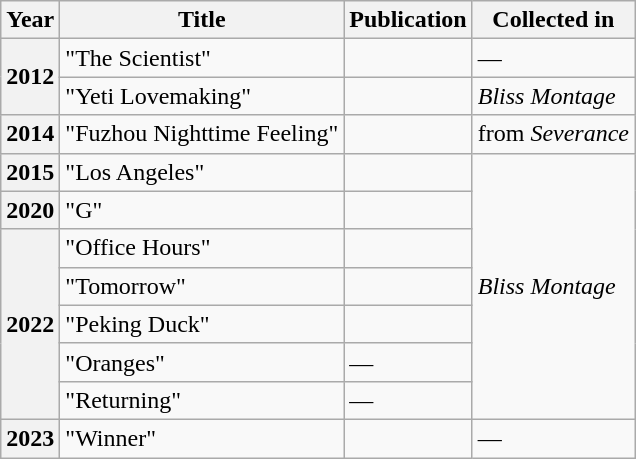<table class="wikitable sortable">
<tr>
<th>Year</th>
<th>Title</th>
<th>Publication</th>
<th>Collected in</th>
</tr>
<tr>
<th rowspan=2>2012</th>
<td>"The Scientist"</td>
<td></td>
<td>—</td>
</tr>
<tr>
<td>"Yeti Lovemaking"</td>
<td></td>
<td><em>Bliss Montage</em></td>
</tr>
<tr>
<th>2014</th>
<td>"Fuzhou Nighttime Feeling"</td>
<td></td>
<td>from <em>Severance</em></td>
</tr>
<tr>
<th>2015</th>
<td>"Los Angeles"</td>
<td></td>
<td rowspan=7><em>Bliss Montage</em></td>
</tr>
<tr>
<th>2020</th>
<td>"G"</td>
<td></td>
</tr>
<tr>
<th rowspan=5>2022</th>
<td>"Office Hours"</td>
<td></td>
</tr>
<tr>
<td>"Tomorrow"</td>
<td></td>
</tr>
<tr>
<td>"Peking Duck"</td>
<td></td>
</tr>
<tr>
<td>"Oranges"</td>
<td>—</td>
</tr>
<tr>
<td>"Returning"</td>
<td>—</td>
</tr>
<tr>
<th>2023</th>
<td>"Winner"</td>
<td></td>
<td>—</td>
</tr>
</table>
